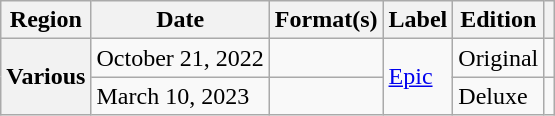<table class="wikitable plainrowheaders">
<tr>
<th scope="col">Region</th>
<th scope="col">Date</th>
<th scope="col">Format(s)</th>
<th scope="col">Label</th>
<th scope="col">Edition</th>
<th scope="col"></th>
</tr>
<tr>
<th scope="row" rowspan="2">Various</th>
<td>October 21, 2022</td>
<td></td>
<td rowspan="2"><a href='#'>Epic</a></td>
<td>Original</td>
<td align="center"></td>
</tr>
<tr>
<td>March 10, 2023</td>
<td></td>
<td>Deluxe</td>
<td align="center"></td>
</tr>
</table>
